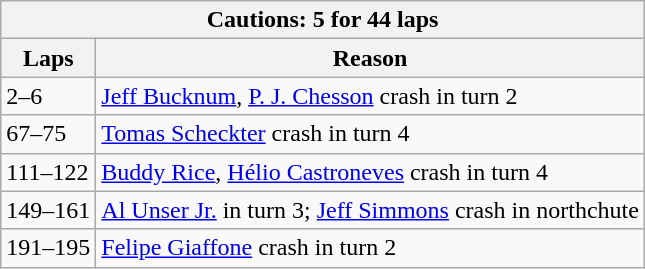<table class="wikitable">
<tr>
<th colspan=2>Cautions: 5 for 44 laps</th>
</tr>
<tr>
<th>Laps</th>
<th>Reason</th>
</tr>
<tr>
<td>2–6</td>
<td><a href='#'>Jeff Bucknum</a>, <a href='#'>P. J. Chesson</a> crash in turn 2</td>
</tr>
<tr>
<td>67–75</td>
<td><a href='#'>Tomas Scheckter</a> crash in turn 4</td>
</tr>
<tr>
<td>111–122</td>
<td><a href='#'>Buddy Rice</a>, <a href='#'>Hélio Castroneves</a> crash in turn 4</td>
</tr>
<tr>
<td>149–161</td>
<td><a href='#'>Al Unser Jr.</a> in turn 3; <a href='#'>Jeff Simmons</a> crash in northchute</td>
</tr>
<tr>
<td>191–195</td>
<td><a href='#'>Felipe Giaffone</a> crash in turn 2</td>
</tr>
</table>
